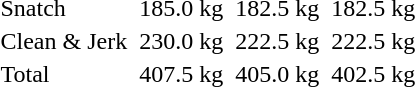<table>
<tr>
<td>Snatch</td>
<td></td>
<td>185.0 kg</td>
<td></td>
<td>182.5 kg</td>
<td></td>
<td>182.5 kg</td>
</tr>
<tr>
<td>Clean & Jerk</td>
<td></td>
<td>230.0 kg</td>
<td></td>
<td>222.5 kg</td>
<td></td>
<td>222.5 kg</td>
</tr>
<tr>
<td>Total</td>
<td></td>
<td>407.5 kg</td>
<td></td>
<td>405.0 kg</td>
<td></td>
<td>402.5 kg</td>
</tr>
</table>
